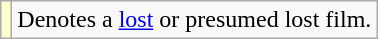<table class="wikitable">
<tr>
<td style="background:#ffc;"></td>
<td>Denotes a <a href='#'>lost</a> or presumed lost film.</td>
</tr>
</table>
